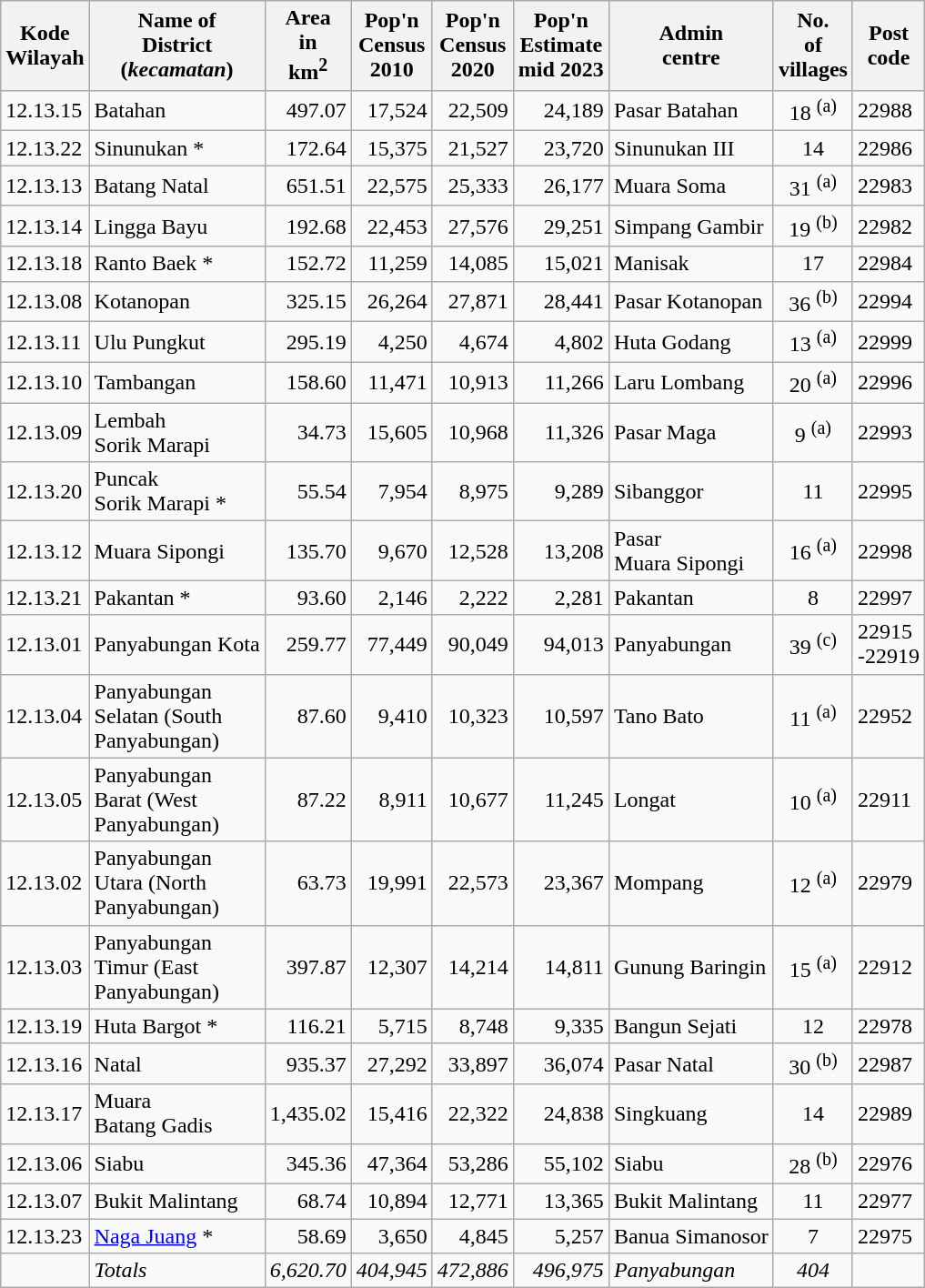<table class="sortable wikitable">
<tr>
<th>Kode <br>Wilayah</th>
<th>Name of<br>District<br>(<em>kecamatan</em>)</th>
<th>Area<br>in <br>km<sup>2</sup></th>
<th>Pop'n<br>Census<br>2010</th>
<th>Pop'n<br>Census<br>2020</th>
<th>Pop'n<br>Estimate<br>mid 2023</th>
<th>Admin<br> centre</th>
<th>No.<br>of<br>villages</th>
<th>Post<br>code</th>
</tr>
<tr>
<td>12.13.15</td>
<td>Batahan</td>
<td align="right">497.07</td>
<td align="right">17,524</td>
<td align="right">22,509</td>
<td align="right">24,189</td>
<td>Pasar Batahan</td>
<td align="center">18 <sup>(a)</sup></td>
<td>22988</td>
</tr>
<tr>
<td>12.13.22</td>
<td>Sinunukan *</td>
<td align="right">172.64</td>
<td align="right">15,375</td>
<td align="right">21,527</td>
<td align="right">23,720</td>
<td>Sinunukan III</td>
<td align="center">14</td>
<td>22986</td>
</tr>
<tr>
<td>12.13.13</td>
<td>Batang Natal</td>
<td align="right">651.51</td>
<td align="right">22,575</td>
<td align="right">25,333</td>
<td align="right">26,177</td>
<td>Muara Soma</td>
<td align="center">31 <sup>(a)</sup></td>
<td>22983</td>
</tr>
<tr>
<td>12.13.14</td>
<td>Lingga Bayu</td>
<td align="right">192.68</td>
<td align="right">22,453</td>
<td align="right">27,576</td>
<td align="right">29,251</td>
<td>Simpang Gambir</td>
<td align="center">19 <sup>(b)</sup></td>
<td>22982</td>
</tr>
<tr>
<td>12.13.18</td>
<td>Ranto Baek *</td>
<td align="right">152.72</td>
<td align="right">11,259</td>
<td align="right">14,085</td>
<td align="right">15,021</td>
<td>Manisak</td>
<td align="center">17</td>
<td>22984</td>
</tr>
<tr>
<td>12.13.08</td>
<td>Kotanopan</td>
<td align="right">325.15</td>
<td align="right">26,264</td>
<td align="right">27,871</td>
<td align="right">28,441</td>
<td>Pasar Kotanopan</td>
<td align="center">36 <sup>(b)</sup></td>
<td>22994</td>
</tr>
<tr>
<td>12.13.11</td>
<td>Ulu Pungkut</td>
<td align="right">295.19</td>
<td align="right">4,250</td>
<td align="right">4,674</td>
<td align="right">4,802</td>
<td>Huta Godang</td>
<td align="center">13 <sup>(a)</sup></td>
<td>22999</td>
</tr>
<tr>
<td>12.13.10</td>
<td>Tambangan</td>
<td align="right">158.60</td>
<td align="right">11,471</td>
<td align="right">10,913</td>
<td align="right">11,266</td>
<td>Laru Lombang</td>
<td align="center">20 <sup>(a)</sup></td>
<td>22996</td>
</tr>
<tr>
<td>12.13.09</td>
<td>Lembah <br>Sorik Marapi</td>
<td align="right">34.73</td>
<td align="right">15,605</td>
<td align="right">10,968</td>
<td align="right">11,326</td>
<td>Pasar Maga</td>
<td align="center">9 <sup>(a)</sup></td>
<td>22993</td>
</tr>
<tr>
<td>12.13.20</td>
<td>Puncak <br>Sorik Marapi *</td>
<td align="right">55.54</td>
<td align="right">7,954</td>
<td align="right">8,975</td>
<td align="right">9,289</td>
<td>Sibanggor</td>
<td align="center">11</td>
<td>22995</td>
</tr>
<tr>
<td>12.13.12</td>
<td>Muara Sipongi</td>
<td align="right">135.70</td>
<td align="right">9,670</td>
<td align="right">12,528</td>
<td align="right">13,208</td>
<td>Pasar <br>Muara Sipongi</td>
<td align="center">16 <sup>(a)</sup></td>
<td>22998</td>
</tr>
<tr>
<td>12.13.21</td>
<td>Pakantan *</td>
<td align="right">93.60</td>
<td align="right">2,146</td>
<td align="right">2,222</td>
<td align="right">2,281</td>
<td>Pakantan</td>
<td align="center">8</td>
<td>22997</td>
</tr>
<tr>
<td>12.13.01</td>
<td>Panyabungan Kota</td>
<td align="right">259.77</td>
<td align="right">77,449</td>
<td align="right">90,049</td>
<td align="right">94,013</td>
<td>Panyabungan</td>
<td align="center">39 <sup>(c)</sup></td>
<td>22915<br>-22919</td>
</tr>
<tr>
<td>12.13.04</td>
<td>Panyabungan <br>Selatan (South<br> Panyabungan)</td>
<td align="right">87.60</td>
<td align="right">9,410</td>
<td align="right">10,323</td>
<td align="right">10,597</td>
<td>Tano Bato</td>
<td align="center">11 <sup>(a)</sup></td>
<td>22952</td>
</tr>
<tr>
<td>12.13.05</td>
<td>Panyabungan <br>Barat (West<br> Panyabungan)</td>
<td align="right">87.22</td>
<td align="right">8,911</td>
<td align="right">10,677</td>
<td align="right">11,245</td>
<td>Longat</td>
<td align="center">10 <sup>(a)</sup></td>
<td>22911</td>
</tr>
<tr>
<td>12.13.02</td>
<td>Panyabungan <br>Utara (North<br> Panyabungan)</td>
<td align="right">63.73</td>
<td align="right">19,991</td>
<td align="right">22,573</td>
<td align="right">23,367</td>
<td>Mompang</td>
<td align="center">12 <sup>(a)</sup></td>
<td>22979</td>
</tr>
<tr>
<td>12.13.03</td>
<td>Panyabungan <br>Timur (East<br> Panyabungan)</td>
<td align="right">397.87</td>
<td align="right">12,307</td>
<td align="right">14,214</td>
<td align="right">14,811</td>
<td>Gunung Baringin</td>
<td align="center">15 <sup>(a)</sup></td>
<td>22912</td>
</tr>
<tr>
<td>12.13.19</td>
<td>Huta Bargot *</td>
<td align="right">116.21</td>
<td align="right">5,715</td>
<td align="right">8,748</td>
<td align="right">9,335</td>
<td>Bangun Sejati</td>
<td align="center">12</td>
<td>22978</td>
</tr>
<tr>
<td>12.13.16</td>
<td>Natal</td>
<td align="right">935.37</td>
<td align="right">27,292</td>
<td align="right">33,897</td>
<td align="right">36,074</td>
<td>Pasar Natal</td>
<td align="center">30 <sup>(b)</sup></td>
<td>22987</td>
</tr>
<tr>
<td>12.13.17</td>
<td>Muara <br>Batang Gadis</td>
<td align="right">1,435.02</td>
<td align="right">15,416</td>
<td align="right">22,322</td>
<td align="right">24,838</td>
<td>Singkuang</td>
<td align="center">14</td>
<td>22989</td>
</tr>
<tr>
<td>12.13.06</td>
<td>Siabu</td>
<td align="right">345.36</td>
<td align="right">47,364</td>
<td align="right">53,286</td>
<td align="right">55,102</td>
<td>Siabu</td>
<td align="center">28 <sup>(b)</sup></td>
<td>22976</td>
</tr>
<tr>
<td>12.13.07</td>
<td>Bukit Malintang</td>
<td align="right">68.74</td>
<td align="right">10,894</td>
<td align="right">12,771</td>
<td align="right">13,365</td>
<td>Bukit Malintang</td>
<td align="center">11</td>
<td>22977</td>
</tr>
<tr>
<td>12.13.23</td>
<td><a href='#'>Naga Juang</a> *</td>
<td align="right">58.69</td>
<td align="right">3,650</td>
<td align="right">4,845</td>
<td align="right">5,257</td>
<td>Banua Simanosor</td>
<td align="center">7</td>
<td>22975</td>
</tr>
<tr>
<td></td>
<td><em>Totals</em></td>
<td align="right"><em>6,620.70</em></td>
<td align="right"><em>404,945</em></td>
<td align="right"><em>472,886</em></td>
<td align="right"><em>496,975</em></td>
<td><em>Panyabungan</em></td>
<td align="center"><em>404</em></td>
<td></td>
</tr>
</table>
